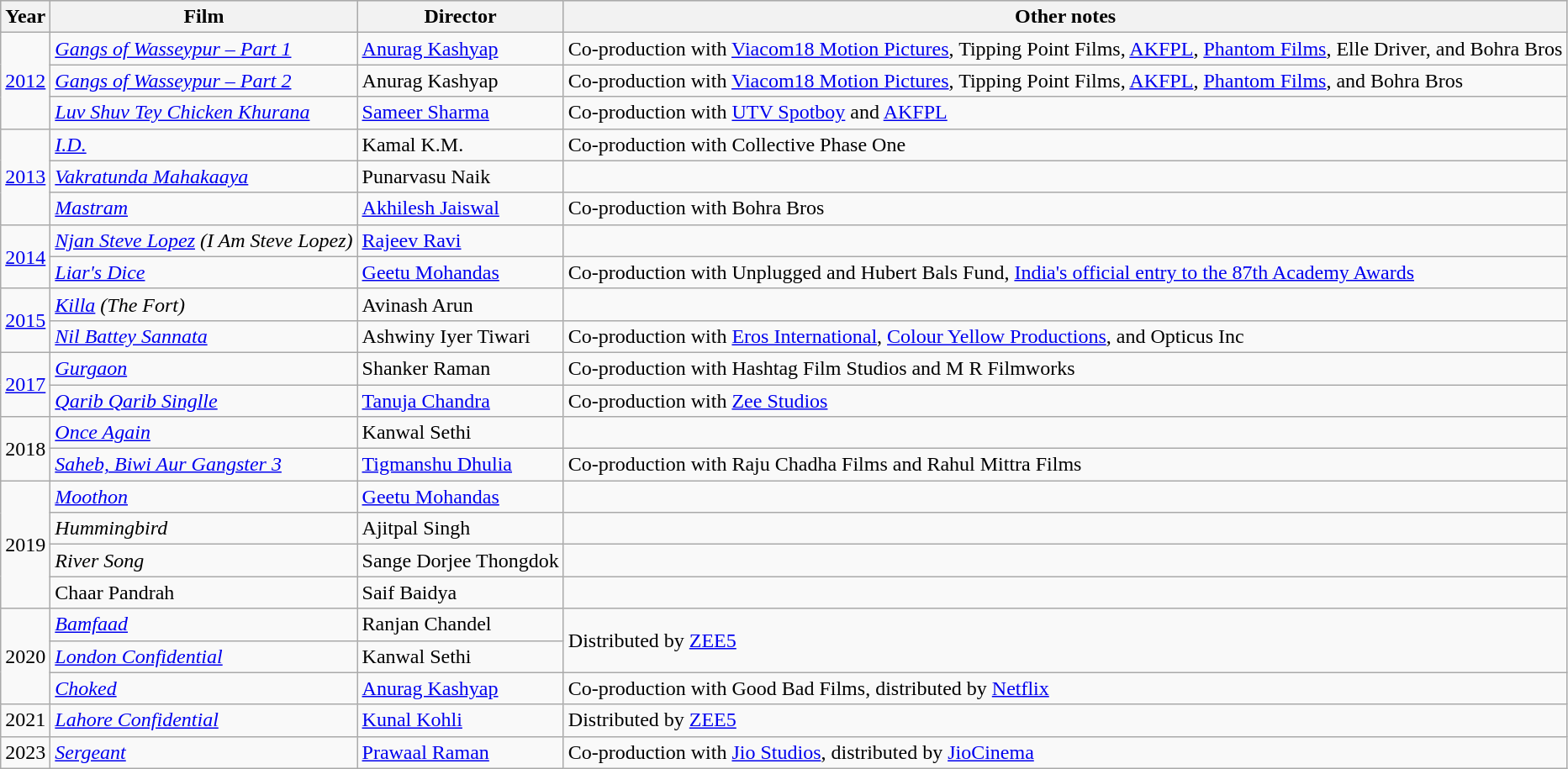<table class="wikitable">
<tr style="background:#ccc; text-align:center;">
<th>Year</th>
<th>Film</th>
<th>Director</th>
<th>Other notes</th>
</tr>
<tr>
<td rowspan="3"><a href='#'>2012</a></td>
<td><em><a href='#'>Gangs of Wasseypur – Part 1</a></em></td>
<td><a href='#'>Anurag Kashyap</a></td>
<td>Co-production with <a href='#'>Viacom18 Motion Pictures</a>, Tipping Point Films, <a href='#'>AKFPL</a>, <a href='#'>Phantom Films</a>, Elle Driver, and Bohra Bros</td>
</tr>
<tr>
<td><em><a href='#'>Gangs of Wasseypur – Part 2</a></em></td>
<td>Anurag Kashyap</td>
<td>Co-production with <a href='#'>Viacom18 Motion Pictures</a>, Tipping Point Films, <a href='#'>AKFPL</a>, <a href='#'>Phantom Films</a>, and Bohra Bros</td>
</tr>
<tr>
<td><em><a href='#'>Luv Shuv Tey Chicken Khurana</a></em></td>
<td><a href='#'>Sameer Sharma</a></td>
<td>Co-production with <a href='#'>UTV Spotboy</a> and <a href='#'>AKFPL</a></td>
</tr>
<tr>
<td rowspan="3"><a href='#'>2013</a></td>
<td><em><a href='#'>I.D.</a></em></td>
<td>Kamal K.M.</td>
<td>Co-production with Collective Phase One</td>
</tr>
<tr>
<td><em><a href='#'>Vakratunda Mahakaaya</a></em></td>
<td>Punarvasu Naik</td>
<td></td>
</tr>
<tr>
<td><em><a href='#'>Mastram</a></em></td>
<td><a href='#'>Akhilesh Jaiswal</a></td>
<td>Co-production with Bohra Bros</td>
</tr>
<tr>
<td rowspan="2"><a href='#'>2014</a></td>
<td><em><a href='#'>Njan Steve Lopez</a> (I Am Steve Lopez)</em></td>
<td><a href='#'>Rajeev Ravi</a></td>
<td></td>
</tr>
<tr>
<td><em><a href='#'>Liar's Dice</a></em></td>
<td><a href='#'>Geetu Mohandas</a></td>
<td>Co-production with Unplugged and Hubert Bals Fund, <a href='#'>India's official entry to the 87th Academy Awards</a></td>
</tr>
<tr>
<td rowspan="2"><a href='#'>2015</a></td>
<td><em><a href='#'>Killa</a> (The Fort)</em></td>
<td>Avinash Arun</td>
<td></td>
</tr>
<tr>
<td><em><a href='#'>Nil Battey Sannata</a></em></td>
<td>Ashwiny Iyer Tiwari</td>
<td>Co-production with <a href='#'>Eros International</a>, <a href='#'>Colour Yellow Productions</a>, and Opticus Inc</td>
</tr>
<tr>
<td rowspan="2"><a href='#'>2017</a></td>
<td><em><a href='#'>Gurgaon</a></em></td>
<td>Shanker Raman</td>
<td>Co-production with Hashtag Film Studios and M R Filmworks</td>
</tr>
<tr>
<td><em><a href='#'>Qarib Qarib Singlle</a></em></td>
<td><a href='#'>Tanuja Chandra</a></td>
<td>Co-production with <a href='#'>Zee Studios</a></td>
</tr>
<tr>
<td rowspan="2">2018</td>
<td><em><a href='#'>Once Again</a></em></td>
<td>Kanwal Sethi</td>
<td></td>
</tr>
<tr>
<td><em><a href='#'>Saheb, Biwi Aur Gangster 3</a></em></td>
<td><a href='#'>Tigmanshu Dhulia</a></td>
<td>Co-production with Raju Chadha Films and Rahul Mittra Films</td>
</tr>
<tr>
<td rowspan="4">2019</td>
<td><em><a href='#'>Moothon</a></em></td>
<td><a href='#'>Geetu Mohandas</a></td>
<td></td>
</tr>
<tr>
<td><em>Hummingbird</em></td>
<td>Ajitpal Singh</td>
<td></td>
</tr>
<tr>
<td><em>River Song</em></td>
<td>Sange Dorjee Thongdok</td>
<td></td>
</tr>
<tr>
<td>Chaar Pandrah</td>
<td>Saif Baidya</td>
<td></td>
</tr>
<tr>
<td rowspan="3">2020</td>
<td><em><a href='#'>Bamfaad</a></em></td>
<td>Ranjan Chandel</td>
<td rowspan="2">Distributed by <a href='#'>ZEE5</a></td>
</tr>
<tr>
<td><em><a href='#'>London Confidential</a></em></td>
<td>Kanwal Sethi</td>
</tr>
<tr>
<td><em><a href='#'>Choked</a></em></td>
<td><a href='#'>Anurag Kashyap</a></td>
<td>Co-production with Good Bad Films, distributed by <a href='#'>Netflix</a></td>
</tr>
<tr>
<td>2021</td>
<td><em><a href='#'>Lahore Confidential</a></em></td>
<td><a href='#'>Kunal Kohli</a></td>
<td>Distributed by <a href='#'>ZEE5</a></td>
</tr>
<tr>
<td>2023</td>
<td><em><a href='#'>Sergeant</a></em></td>
<td><a href='#'>Prawaal Raman</a></td>
<td>Co-production with <a href='#'>Jio Studios</a>, distributed by <a href='#'>JioCinema</a></td>
</tr>
</table>
